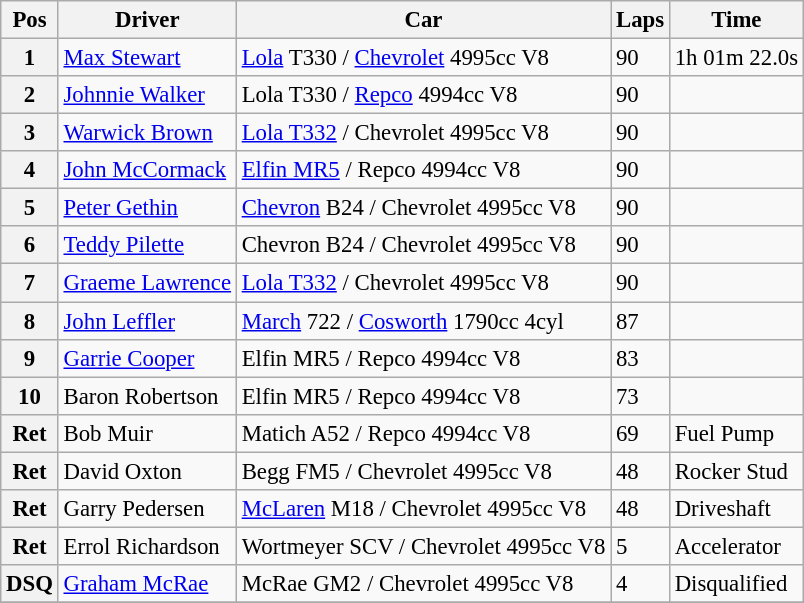<table class="wikitable" style="font-size: 95%;">
<tr>
<th>Pos</th>
<th>Driver</th>
<th>Car</th>
<th>Laps</th>
<th>Time</th>
</tr>
<tr>
<th>1</th>
<td> <a href='#'>Max Stewart</a></td>
<td><a href='#'>Lola</a> T330 / <a href='#'>Chevrolet</a> 4995cc V8</td>
<td>90</td>
<td>1h 01m 22.0s</td>
</tr>
<tr>
<th>2</th>
<td> <a href='#'>Johnnie Walker</a></td>
<td>Lola T330 / <a href='#'>Repco</a> 4994cc V8</td>
<td>90</td>
<td></td>
</tr>
<tr>
<th>3</th>
<td> <a href='#'>Warwick Brown</a></td>
<td><a href='#'>Lola T332</a> / Chevrolet 4995cc V8</td>
<td>90</td>
<td></td>
</tr>
<tr>
<th>4</th>
<td> <a href='#'>John McCormack</a></td>
<td><a href='#'>Elfin MR5</a> / Repco 4994cc V8</td>
<td>90</td>
<td></td>
</tr>
<tr>
<th>5</th>
<td> <a href='#'>Peter Gethin</a></td>
<td><a href='#'>Chevron</a> B24 / Chevrolet 4995cc V8</td>
<td>90</td>
<td></td>
</tr>
<tr>
<th>6</th>
<td> <a href='#'>Teddy Pilette</a></td>
<td>Chevron B24 / Chevrolet 4995cc V8</td>
<td>90</td>
<td></td>
</tr>
<tr>
<th>7</th>
<td> <a href='#'>Graeme Lawrence</a></td>
<td><a href='#'>Lola T332</a> / Chevrolet 4995cc V8</td>
<td>90</td>
<td></td>
</tr>
<tr>
<th>8</th>
<td> <a href='#'>John Leffler</a></td>
<td><a href='#'>March</a> 722 / <a href='#'>Cosworth</a> 1790cc 4cyl</td>
<td>87</td>
<td></td>
</tr>
<tr>
<th>9</th>
<td> <a href='#'>Garrie Cooper</a></td>
<td>Elfin MR5 / Repco 4994cc V8</td>
<td>83</td>
<td></td>
</tr>
<tr>
<th>10</th>
<td> Baron Robertson</td>
<td>Elfin MR5 / Repco 4994cc V8</td>
<td>73</td>
<td></td>
</tr>
<tr>
<th>Ret</th>
<td> Bob Muir</td>
<td>Matich A52 / Repco 4994cc V8</td>
<td>69</td>
<td>Fuel Pump</td>
</tr>
<tr>
<th>Ret</th>
<td> David Oxton</td>
<td>Begg FM5 / Chevrolet 4995cc V8</td>
<td>48</td>
<td>Rocker Stud</td>
</tr>
<tr>
<th>Ret</th>
<td> Garry Pedersen</td>
<td><a href='#'>McLaren</a> M18 / Chevrolet 4995cc V8</td>
<td>48</td>
<td>Driveshaft</td>
</tr>
<tr>
<th>Ret</th>
<td> Errol Richardson</td>
<td>Wortmeyer SCV / Chevrolet 4995cc V8</td>
<td>5</td>
<td>Accelerator</td>
</tr>
<tr>
<th>DSQ</th>
<td> <a href='#'>Graham McRae</a></td>
<td>McRae GM2 / Chevrolet 4995cc V8</td>
<td>4</td>
<td>Disqualified</td>
</tr>
<tr>
</tr>
</table>
